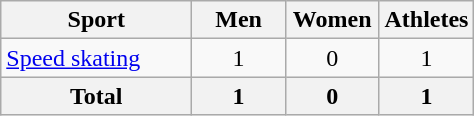<table class="wikitable sortable" style="text-align:center;">
<tr>
<th width=120>Sport</th>
<th width=55>Men</th>
<th width=55>Women</th>
<th width="55">Athletes</th>
</tr>
<tr>
<td align=left><a href='#'>Speed skating</a></td>
<td>1</td>
<td>0</td>
<td>1</td>
</tr>
<tr>
<th>Total</th>
<th>1</th>
<th>0</th>
<th>1</th>
</tr>
</table>
